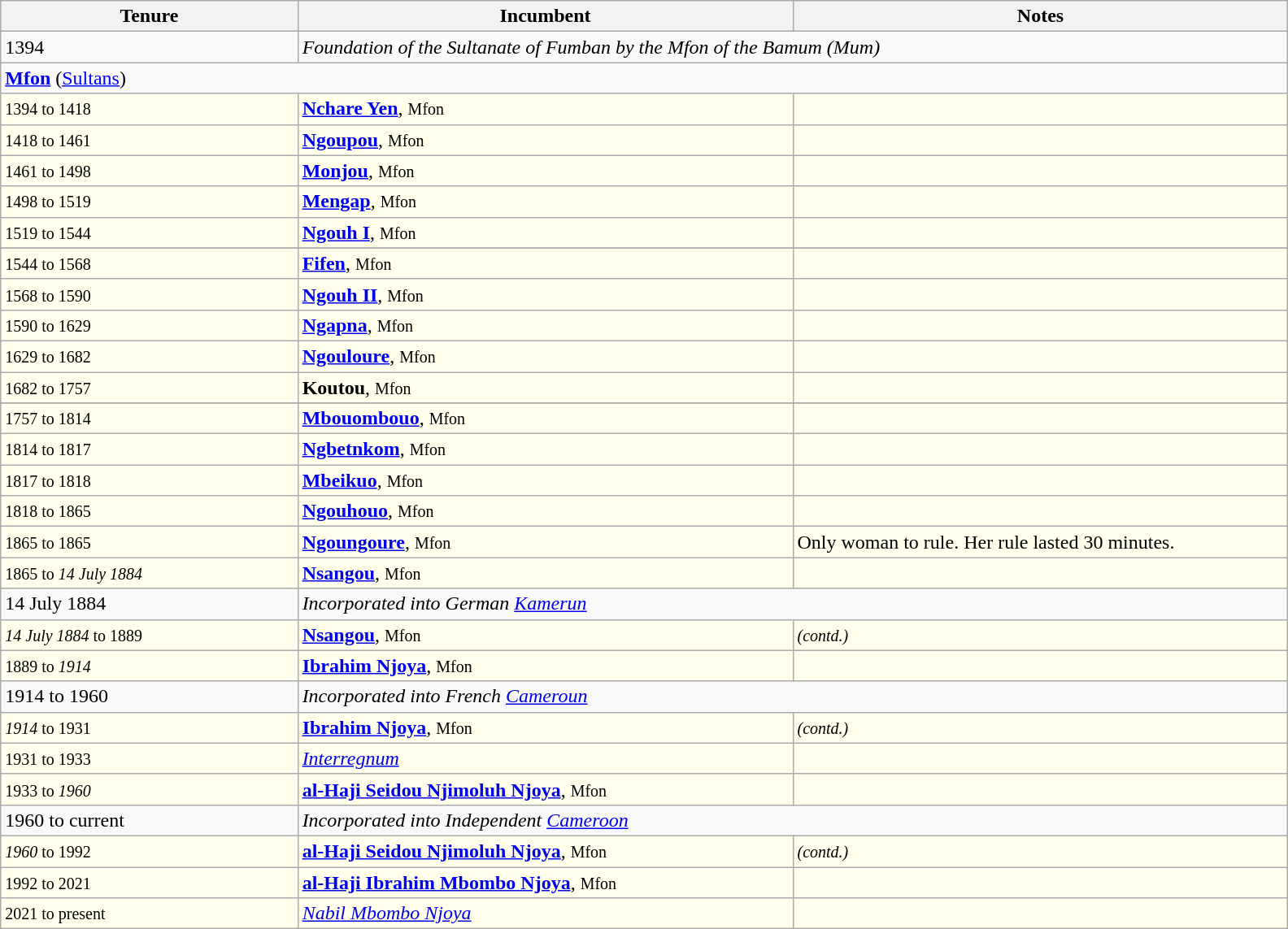<table class="wikitable">
<tr align=left>
<th width="18%">Tenure</th>
<th width="30%">Incumbent</th>
<th width="30%">Notes</th>
</tr>
<tr valign=top>
<td>1394</td>
<td colspan="2"><em>Foundation of the Sultanate of Fumban by the Mfon of the Bamum (Mum)</em></td>
</tr>
<tr valign=top>
<td colspan="3"><strong><a href='#'>Mfon</a></strong> (<a href='#'>Sultans</a>)</td>
</tr>
<tr valign=top bgcolor="#ffffec">
<td><small>1394 to 1418</small></td>
<td><strong><a href='#'>Nchare Yen</a></strong>, <small>Mfon</small></td>
<td> </td>
</tr>
<tr valign=top bgcolor="#ffffec">
<td><small>1418 to 1461</small></td>
<td><strong><a href='#'>Ngoupou</a></strong>, <small>Mfon</small></td>
<td> </td>
</tr>
<tr valign=top bgcolor="#ffffec">
<td><small>1461 to 1498</small></td>
<td><strong><a href='#'>Monjou</a></strong>, <small>Mfon</small></td>
<td> </td>
</tr>
<tr valign=top bgcolor="#ffffec">
<td><small>1498 to 1519</small></td>
<td><strong><a href='#'>Mengap</a></strong>, <small>Mfon</small></td>
<td> </td>
</tr>
<tr valign=top bgcolor="#ffffec">
<td><small>1519 to 1544</small></td>
<td><strong><a href='#'>Ngouh I</a></strong>, <small>Mfon</small></td>
<td> </td>
</tr>
<tr valign=top bgcolor="#ffffec">
</tr>
<tr valign=top bgcolor="#ffffec">
<td><small>1544 to 1568</small></td>
<td><strong><a href='#'>Fifen</a></strong>, <small>Mfon</small></td>
<td> </td>
</tr>
<tr valign=top bgcolor="#ffffec">
<td><small>1568 to 1590</small></td>
<td><strong><a href='#'>Ngouh II</a></strong>, <small>Mfon</small></td>
<td> </td>
</tr>
<tr valign=top bgcolor="#ffffec">
<td><small>1590 to 1629</small></td>
<td><strong><a href='#'>Ngapna</a></strong>, <small>Mfon</small></td>
<td> </td>
</tr>
<tr valign=top bgcolor="#ffffec">
<td><small>1629 to 1682</small></td>
<td><strong><a href='#'>Ngouloure</a></strong>, <small>Mfon</small></td>
<td> </td>
</tr>
<tr valign=top bgcolor="#ffffec">
<td><small>1682 to 1757</small></td>
<td><strong>Koutou</strong>, <small>Mfon</small></td>
<td> </td>
</tr>
<tr valign=top bgcolor="#ffffec">
</tr>
<tr valign=top bgcolor="#ffffec">
<td><small>1757 to 1814</small></td>
<td><strong><a href='#'>Mbouombouo</a></strong>, <small>Mfon</small></td>
<td> </td>
</tr>
<tr valign=top bgcolor="#ffffec">
<td><small>1814 to 1817</small></td>
<td><strong><a href='#'>Ngbetnkom</a></strong>, <small>Mfon</small></td>
<td> </td>
</tr>
<tr valign=top bgcolor="#ffffec">
<td><small>1817 to 1818</small></td>
<td><strong><a href='#'>Mbeikuo</a></strong>, <small>Mfon</small></td>
<td> </td>
</tr>
<tr valign=top bgcolor="#ffffec">
<td><small>1818 to 1865</small></td>
<td><strong><a href='#'>Ngouhouo</a></strong>, <small>Mfon</small></td>
<td> </td>
</tr>
<tr valign=top bgcolor="#ffffec">
<td><small>1865 to 1865</small></td>
<td><strong><a href='#'>Ngoungoure</a></strong>, <small>Mfon</small></td>
<td>Only woman to rule. Her rule lasted 30 minutes.</td>
</tr>
<tr valign=top bgcolor="#ffffec">
<td><small>1865 to <em>14 July 1884</em></small></td>
<td><strong><a href='#'>Nsangou</a></strong>, <small>Mfon</small></td>
<td> </td>
</tr>
<tr valign=top>
<td>14 July 1884</td>
<td colspan="2"><em>Incorporated into German <a href='#'>Kamerun</a></em></td>
</tr>
<tr valign=top bgcolor="#ffffec">
<td><small><em>14 July 1884</em> to 1889</small></td>
<td><strong><a href='#'>Nsangou</a></strong>, <small>Mfon</small></td>
<td><small><em>(contd.)</em></small></td>
</tr>
<tr valign=top bgcolor="#ffffec">
<td><small>1889 to <em>1914</em></small></td>
<td><strong><a href='#'>Ibrahim Njoya</a></strong>, <small>Mfon</small></td>
<td> </td>
</tr>
<tr valign=top>
<td>1914 to 1960</td>
<td colspan="2"><em>Incorporated into French <a href='#'>Cameroun</a></em></td>
</tr>
<tr valign=top bgcolor="#ffffec">
<td><small><em>1914</em> to 1931</small></td>
<td><strong><a href='#'>Ibrahim Njoya</a></strong>, <small>Mfon</small></td>
<td><small><em>(contd.)</em></small></td>
</tr>
<tr valign=top bgcolor="#ffffec">
<td><small>1931 to 1933</small></td>
<td><em><a href='#'>Interregnum</a></em></td>
<td> </td>
</tr>
<tr valign=top bgcolor="#ffffec">
<td><small>1933 to <em>1960</em></small></td>
<td><strong><a href='#'>al-Haji Seidou Njimoluh Njoya</a></strong>, <small>Mfon</small></td>
<td> </td>
</tr>
<tr valign=top>
<td>1960 to current</td>
<td colspan="2"><em>Incorporated into Independent <a href='#'>Cameroon</a></em></td>
</tr>
<tr valign=top bgcolor="#ffffec">
<td><small><em>1960</em> to 1992</small></td>
<td><strong><a href='#'>al-Haji Seidou Njimoluh Njoya</a></strong>, <small>Mfon</small></td>
<td><small><em>(contd.)</em></small></td>
</tr>
<tr valign=top bgcolor="#ffffec">
<td><small>1992 to 2021</small></td>
<td><strong><a href='#'>al-Haji Ibrahim Mbombo Njoya</a></strong>, <small>Mfon</small></td>
<td> </td>
</tr>
<tr valign=top bgcolor="#ffffec">
<td><small>2021 to present</small></td>
<td><em><a href='#'>Nabil Mbombo Njoya</a></em></td>
<td> </td>
</tr>
</table>
